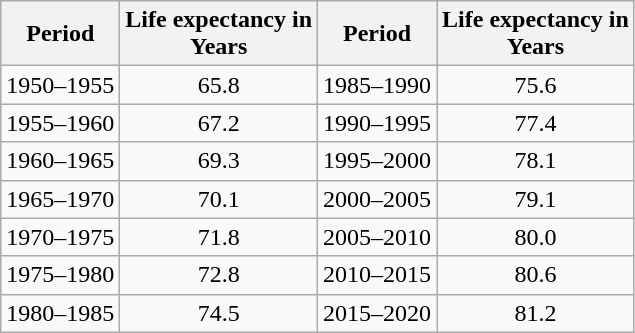<table class="wikitable" style="text-align:center">
<tr>
<th>Period</th>
<th>Life expectancy in<br>Years</th>
<th>Period</th>
<th>Life expectancy in<br>Years</th>
</tr>
<tr>
<td>1950–1955</td>
<td>65.8</td>
<td>1985–1990</td>
<td>75.6</td>
</tr>
<tr>
<td>1955–1960</td>
<td>67.2</td>
<td>1990–1995</td>
<td>77.4</td>
</tr>
<tr>
<td>1960–1965</td>
<td>69.3</td>
<td>1995–2000</td>
<td>78.1</td>
</tr>
<tr>
<td>1965–1970</td>
<td>70.1</td>
<td>2000–2005</td>
<td>79.1</td>
</tr>
<tr>
<td>1970–1975</td>
<td>71.8</td>
<td>2005–2010</td>
<td>80.0</td>
</tr>
<tr>
<td>1975–1980</td>
<td>72.8</td>
<td>2010–2015</td>
<td>80.6</td>
</tr>
<tr>
<td>1980–1985</td>
<td>74.5</td>
<td>2015–2020</td>
<td>81.2</td>
</tr>
</table>
